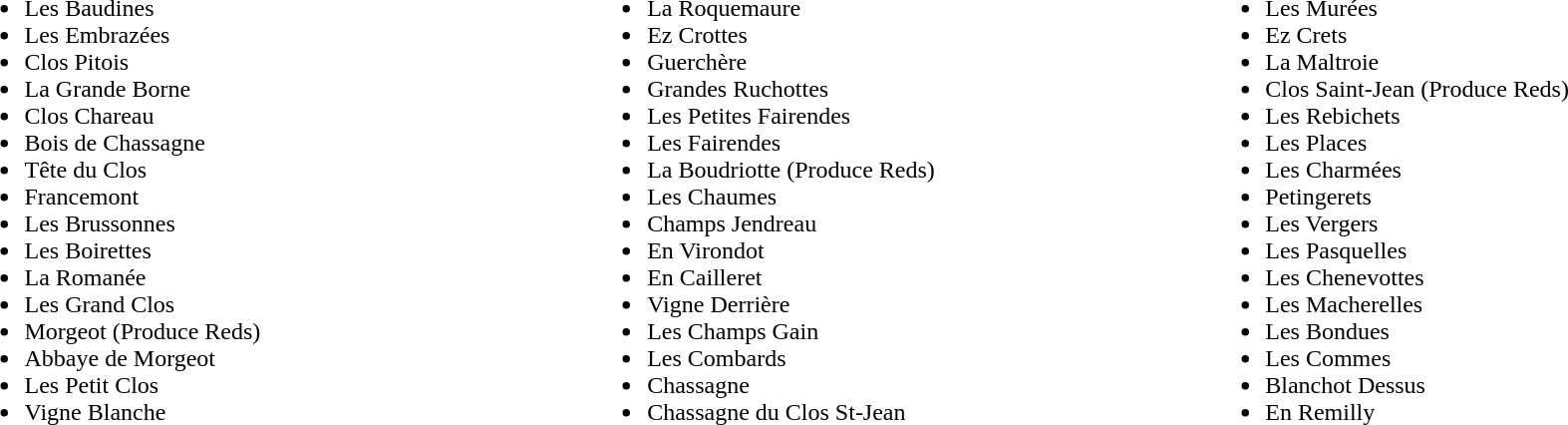<table border="0" width="100%">
<tr ---- valign="top">
<td width="33%"><br><ul><li>Les Baudines</li><li>Les Embrazées</li><li>Clos Pitois</li><li>La Grande Borne</li><li>Clos Chareau</li><li>Bois de Chassagne</li><li>Tête du Clos</li><li>Francemont</li><li>Les Brussonnes</li><li>Les Boirettes</li><li>La Romanée</li><li>Les Grand Clos</li><li>Morgeot (Produce Reds)</li><li>Abbaye de Morgeot</li><li>Les Petit Clos</li><li>Vigne Blanche</li></ul></td>
<td><br><ul><li>La Roquemaure</li><li>Ez Crottes</li><li>Guerchère</li><li>Grandes Ruchottes</li><li>Les Petites Fairendes</li><li>Les Fairendes</li><li>La Boudriotte (Produce Reds)</li><li>Les Chaumes</li><li>Champs Jendreau</li><li>En Virondot</li><li>En Cailleret</li><li>Vigne Derrière</li><li>Les Champs Gain</li><li>Les Combards</li><li>Chassagne</li><li>Chassagne du Clos St-Jean</li></ul></td>
<td><br><ul><li>Les Murées</li><li>Ez Crets</li><li>La Maltroie</li><li>Clos Saint-Jean (Produce Reds)</li><li>Les Rebichets</li><li>Les Places</li><li>Les Charmées</li><li>Petingerets</li><li>Les Vergers</li><li>Les Pasquelles</li><li>Les Chenevottes</li><li>Les Macherelles</li><li>Les Bondues</li><li>Les Commes</li><li>Blanchot Dessus</li><li>En Remilly</li></ul></td>
</tr>
</table>
